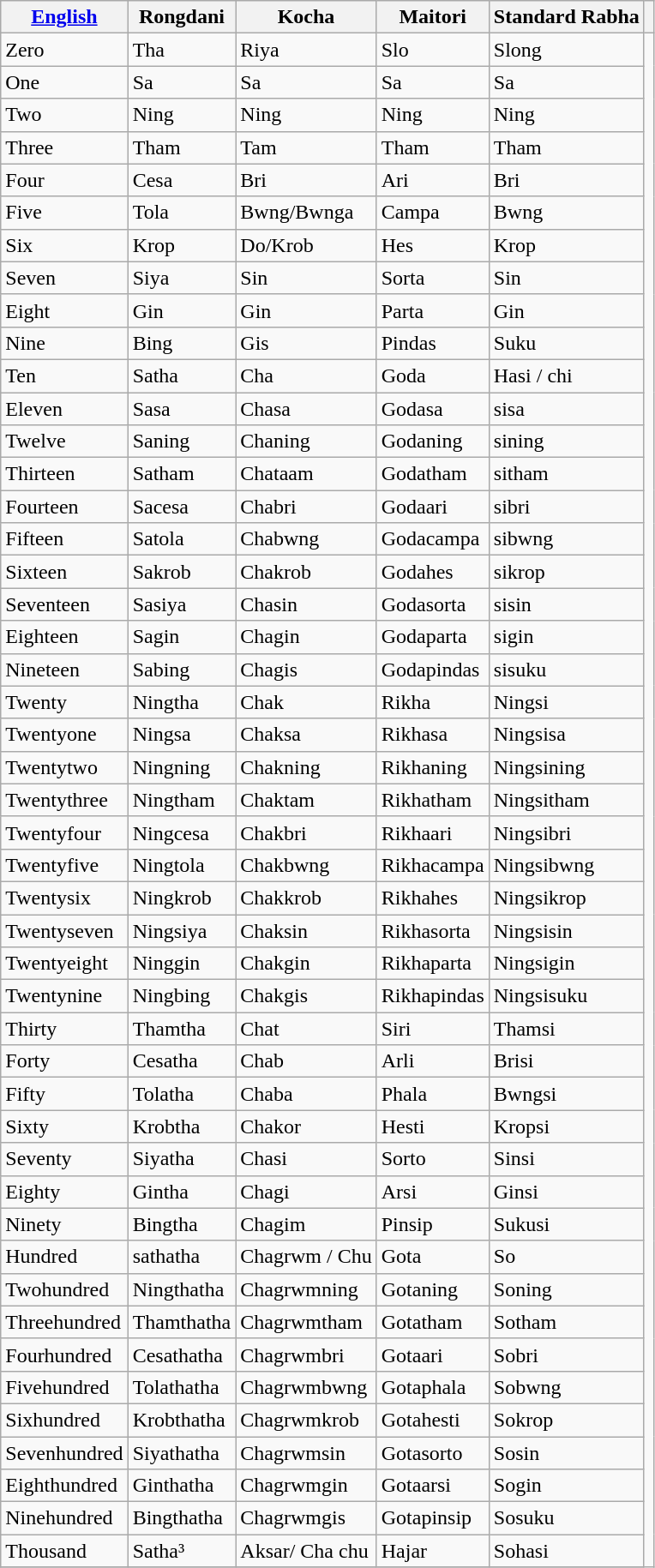<table class="wikitable">
<tr>
<th><a href='#'>English</a></th>
<th>Rongdani</th>
<th>Kocha</th>
<th>Maitori</th>
<th>Standard Rabha</th>
<th></th>
</tr>
<tr>
<td>Zero</td>
<td>Tha</td>
<td>Riya</td>
<td>Slo</td>
<td>Slong</td>
</tr>
<tr>
<td>One</td>
<td>Sa</td>
<td>Sa</td>
<td>Sa</td>
<td>Sa</td>
</tr>
<tr>
<td>Two</td>
<td>Ning</td>
<td>Ning</td>
<td>Ning</td>
<td>Ning</td>
</tr>
<tr>
<td>Three</td>
<td>Tham</td>
<td>Tam</td>
<td>Tham</td>
<td>Tham</td>
</tr>
<tr>
<td>Four</td>
<td>Cesa</td>
<td>Bri</td>
<td>Ari</td>
<td>Bri</td>
</tr>
<tr>
<td>Five</td>
<td>Tola</td>
<td>Bwng/Bwnga</td>
<td>Campa</td>
<td>Bwng</td>
</tr>
<tr>
<td>Six</td>
<td>Krop</td>
<td>Do/Krob</td>
<td>Hes</td>
<td>Krop</td>
</tr>
<tr>
<td>Seven</td>
<td>Siya</td>
<td>Sin</td>
<td>Sorta</td>
<td>Sin</td>
</tr>
<tr>
<td>Eight</td>
<td>Gin</td>
<td>Gin</td>
<td>Parta</td>
<td>Gin</td>
</tr>
<tr>
<td>Nine</td>
<td>Bing</td>
<td>Gis</td>
<td>Pindas</td>
<td>Suku</td>
</tr>
<tr>
<td>Ten</td>
<td>Satha</td>
<td>Cha</td>
<td>Goda</td>
<td>Hasi / chi</td>
</tr>
<tr>
<td>Eleven</td>
<td>Sasa</td>
<td>Chasa</td>
<td>Godasa</td>
<td>sisa</td>
</tr>
<tr>
<td>Twelve</td>
<td>Saning</td>
<td>Chaning</td>
<td>Godaning</td>
<td>sining</td>
</tr>
<tr>
<td>Thirteen</td>
<td>Satham</td>
<td>Chataam</td>
<td>Godatham</td>
<td>sitham</td>
</tr>
<tr>
<td>Fourteen</td>
<td>Sacesa</td>
<td>Chabri</td>
<td>Godaari</td>
<td>sibri</td>
</tr>
<tr>
<td>Fifteen</td>
<td>Satola</td>
<td>Chabwng</td>
<td>Godacampa</td>
<td>sibwng</td>
</tr>
<tr>
<td>Sixteen</td>
<td>Sakrob</td>
<td>Chakrob</td>
<td>Godahes</td>
<td>sikrop</td>
</tr>
<tr>
<td>Seventeen</td>
<td>Sasiya</td>
<td>Chasin</td>
<td>Godasorta</td>
<td>sisin</td>
</tr>
<tr>
<td>Eighteen</td>
<td>Sagin</td>
<td>Chagin</td>
<td>Godaparta</td>
<td>sigin</td>
</tr>
<tr>
<td>Nineteen</td>
<td>Sabing</td>
<td>Chagis</td>
<td>Godapindas</td>
<td>sisuku</td>
</tr>
<tr>
<td>Twenty</td>
<td>Ningtha</td>
<td>Chak</td>
<td>Rikha</td>
<td>Ningsi</td>
</tr>
<tr>
<td>Twentyone</td>
<td>Ningsa</td>
<td>Chaksa</td>
<td>Rikhasa</td>
<td>Ningsisa</td>
</tr>
<tr>
<td>Twentytwo</td>
<td>Ningning</td>
<td>Chakning</td>
<td>Rikhaning</td>
<td>Ningsining</td>
</tr>
<tr>
<td>Twentythree</td>
<td>Ningtham</td>
<td>Chaktam</td>
<td>Rikhatham</td>
<td>Ningsitham</td>
</tr>
<tr>
<td>Twentyfour</td>
<td>Ningcesa</td>
<td>Chakbri</td>
<td>Rikhaari</td>
<td>Ningsibri</td>
</tr>
<tr>
<td>Twentyfive</td>
<td>Ningtola</td>
<td>Chakbwng</td>
<td>Rikhacampa</td>
<td>Ningsibwng</td>
</tr>
<tr>
<td>Twentysix</td>
<td>Ningkrob</td>
<td>Chakkrob</td>
<td>Rikhahes</td>
<td>Ningsikrop</td>
</tr>
<tr>
<td>Twentyseven</td>
<td>Ningsiya</td>
<td>Chaksin</td>
<td>Rikhasorta</td>
<td>Ningsisin</td>
</tr>
<tr>
<td>Twentyeight</td>
<td>Ninggin</td>
<td>Chakgin</td>
<td>Rikhaparta</td>
<td>Ningsigin</td>
</tr>
<tr>
<td>Twentynine</td>
<td>Ningbing</td>
<td>Chakgis</td>
<td>Rikhapindas</td>
<td>Ningsisuku</td>
</tr>
<tr>
<td>Thirty</td>
<td>Thamtha</td>
<td>Chat</td>
<td>Siri</td>
<td>Thamsi</td>
</tr>
<tr>
<td>Forty</td>
<td>Cesatha</td>
<td>Chab</td>
<td>Arli</td>
<td>Brisi</td>
</tr>
<tr>
<td>Fifty</td>
<td>Tolatha</td>
<td>Chaba</td>
<td>Phala</td>
<td>Bwngsi</td>
</tr>
<tr>
<td>Sixty</td>
<td>Krobtha</td>
<td>Chakor</td>
<td>Hesti</td>
<td>Kropsi</td>
</tr>
<tr>
<td>Seventy</td>
<td>Siyatha</td>
<td>Chasi</td>
<td>Sorto</td>
<td>Sinsi</td>
</tr>
<tr>
<td>Eighty</td>
<td>Gintha</td>
<td>Chagi</td>
<td>Arsi</td>
<td>Ginsi</td>
</tr>
<tr>
<td>Ninety</td>
<td>Bingtha</td>
<td>Chagim</td>
<td>Pinsip</td>
<td>Sukusi</td>
</tr>
<tr>
<td>Hundred</td>
<td>sathatha</td>
<td>Chagrwm / Chu</td>
<td>Gota</td>
<td>So</td>
</tr>
<tr>
<td>Twohundred</td>
<td>Ningthatha</td>
<td>Chagrwmning</td>
<td>Gotaning</td>
<td>Soning</td>
</tr>
<tr>
<td>Threehundred</td>
<td>Thamthatha</td>
<td>Chagrwmtham</td>
<td>Gotatham</td>
<td>Sotham</td>
</tr>
<tr>
<td>Fourhundred</td>
<td>Cesathatha</td>
<td>Chagrwmbri</td>
<td>Gotaari</td>
<td>Sobri</td>
</tr>
<tr>
<td>Fivehundred</td>
<td>Tolathatha</td>
<td>Chagrwmbwng</td>
<td>Gotaphala</td>
<td>Sobwng</td>
</tr>
<tr>
<td>Sixhundred</td>
<td>Krobthatha</td>
<td>Chagrwmkrob</td>
<td>Gotahesti</td>
<td>Sokrop</td>
</tr>
<tr>
<td>Sevenhundred</td>
<td>Siyathatha</td>
<td>Chagrwmsin</td>
<td>Gotasorto</td>
<td>Sosin</td>
</tr>
<tr>
<td>Eighthundred</td>
<td>Ginthatha</td>
<td>Chagrwmgin</td>
<td>Gotaarsi</td>
<td>Sogin</td>
</tr>
<tr>
<td>Ninehundred</td>
<td>Bingthatha</td>
<td>Chagrwmgis</td>
<td>Gotapinsip</td>
<td>Sosuku</td>
</tr>
<tr>
<td>Thousand</td>
<td>Satha³</td>
<td>Aksar/ Cha chu</td>
<td>Hajar</td>
<td>Sohasi</td>
</tr>
<tr>
</tr>
</table>
